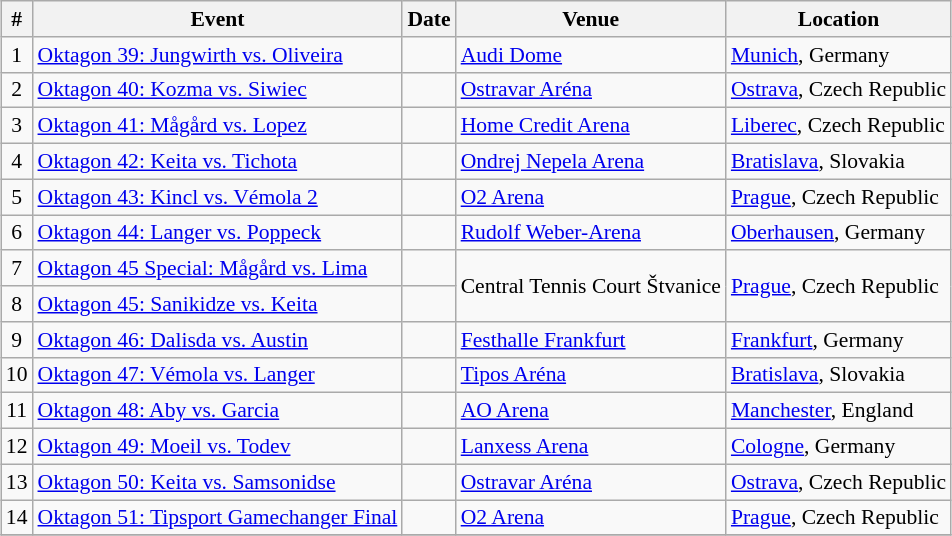<table class="sortable wikitable succession-box" style="margin:1.0em auto; font-size:90%;">
<tr>
<th scope="col">#</th>
<th scope="col">Event</th>
<th scope="col">Date</th>
<th scope="col">Venue</th>
<th scope="col">Location</th>
</tr>
<tr>
<td align=center>1</td>
<td><a href='#'>Oktagon 39: Jungwirth vs. Oliveira</a></td>
<td></td>
<td><a href='#'>Audi Dome</a></td>
<td><a href='#'>Munich</a>, Germany</td>
</tr>
<tr>
<td align=center>2</td>
<td><a href='#'>Oktagon 40: Kozma vs. Siwiec</a></td>
<td></td>
<td><a href='#'>Ostravar Aréna</a></td>
<td><a href='#'>Ostrava</a>, Czech Republic</td>
</tr>
<tr>
<td align=center>3</td>
<td><a href='#'>Oktagon 41: Mågård vs. Lopez</a></td>
<td></td>
<td><a href='#'>Home Credit Arena</a></td>
<td><a href='#'>Liberec</a>, Czech Republic</td>
</tr>
<tr>
<td align=center>4</td>
<td><a href='#'>Oktagon 42: Keita vs. Tichota</a></td>
<td></td>
<td><a href='#'>Ondrej Nepela Arena</a></td>
<td><a href='#'>Bratislava</a>, Slovakia</td>
</tr>
<tr>
<td align=center>5</td>
<td><a href='#'>Oktagon 43: Kincl vs. Vémola 2</a></td>
<td></td>
<td><a href='#'>O2 Arena</a></td>
<td><a href='#'>Prague</a>, Czech Republic</td>
</tr>
<tr>
<td align=center>6</td>
<td><a href='#'>Oktagon 44: Langer vs. Poppeck</a></td>
<td></td>
<td><a href='#'>Rudolf Weber-Arena</a></td>
<td><a href='#'>Oberhausen</a>, Germany</td>
</tr>
<tr>
<td align=center>7</td>
<td><a href='#'>Oktagon 45 Special: Mågård vs. Lima</a></td>
<td></td>
<td rowspan=2>Central Tennis Court Štvanice</td>
<td rowspan=2><a href='#'>Prague</a>, Czech Republic</td>
</tr>
<tr>
<td align=center>8</td>
<td><a href='#'>Oktagon 45: Sanikidze vs. Keita</a></td>
<td></td>
</tr>
<tr>
<td align=center>9</td>
<td><a href='#'>Oktagon 46: Dalisda vs. Austin</a></td>
<td></td>
<td><a href='#'>Festhalle Frankfurt</a></td>
<td><a href='#'>Frankfurt</a>, Germany</td>
</tr>
<tr>
<td align=center>10</td>
<td><a href='#'>Oktagon 47: Vémola vs. Langer</a></td>
<td></td>
<td><a href='#'>Tipos Aréna</a></td>
<td><a href='#'>Bratislava</a>, Slovakia</td>
</tr>
<tr>
<td align=center>11</td>
<td><a href='#'>Oktagon 48: Aby vs. Garcia</a></td>
<td></td>
<td><a href='#'>AO Arena</a></td>
<td><a href='#'>Manchester</a>, England</td>
</tr>
<tr>
<td align=center>12</td>
<td><a href='#'>Oktagon 49: Moeil vs. Todev</a></td>
<td></td>
<td><a href='#'>Lanxess Arena</a></td>
<td><a href='#'>Cologne</a>, Germany</td>
</tr>
<tr>
<td align=center>13</td>
<td><a href='#'>Oktagon 50: Keita vs. Samsonidse</a></td>
<td></td>
<td><a href='#'>Ostravar Aréna</a></td>
<td><a href='#'>Ostrava</a>, Czech Republic</td>
</tr>
<tr>
<td align=center>14</td>
<td><a href='#'>Oktagon 51: Tipsport Gamechanger Final</a></td>
<td></td>
<td><a href='#'>O2 Arena</a></td>
<td><a href='#'>Prague</a>, Czech Republic</td>
</tr>
<tr>
</tr>
</table>
